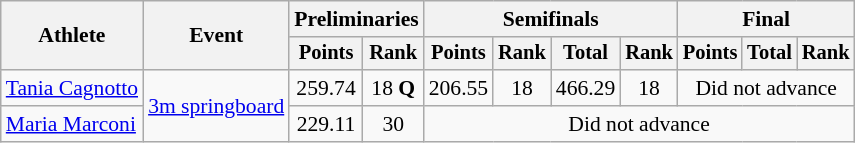<table class=wikitable style="font-size:90%">
<tr>
<th rowspan="2">Athlete</th>
<th rowspan="2">Event</th>
<th colspan="2">Preliminaries</th>
<th colspan="4">Semifinals</th>
<th colspan="3">Final</th>
</tr>
<tr style="font-size:95%">
<th>Points</th>
<th>Rank</th>
<th>Points</th>
<th>Rank</th>
<th>Total</th>
<th>Rank</th>
<th>Points</th>
<th>Total</th>
<th>Rank</th>
</tr>
<tr>
<td align=left><a href='#'>Tania Cagnotto</a></td>
<td align=left rowspan=2><a href='#'>3m springboard</a></td>
<td align=center>259.74</td>
<td align=center>18 <strong>Q</strong></td>
<td align=center>206.55</td>
<td align=center>18</td>
<td align=center>466.29</td>
<td align=center>18</td>
<td align=center colspan=3>Did not advance</td>
</tr>
<tr>
<td align=left><a href='#'>Maria Marconi</a></td>
<td align=center>229.11</td>
<td align=center>30</td>
<td align=center colspan=7>Did not advance</td>
</tr>
</table>
